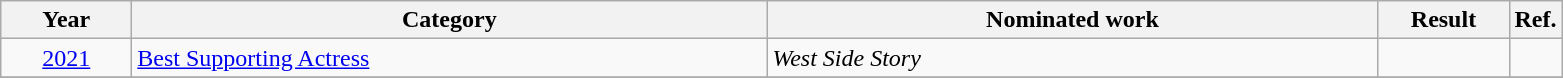<table class=wikitable>
<tr>
<th scope="col" style="width:5em;">Year</th>
<th scope="col" style="width:26em;">Category</th>
<th scope="col" style="width:25em;">Nominated work</th>
<th scope="col" style="width:5em;">Result</th>
<th>Ref.</th>
</tr>
<tr>
<td style="text-align:center;"><a href='#'>2021</a></td>
<td><a href='#'>Best Supporting Actress</a></td>
<td><em>West Side Story</em></td>
<td></td>
<td style="text-align:center;"></td>
</tr>
<tr>
</tr>
</table>
